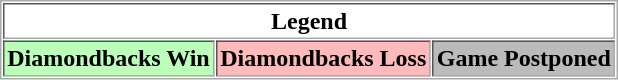<table align="center" border="1" cellpadding="2" cellspacing="1" style="border:1px solid #aaa">
<tr>
<th colspan="3">Legend</th>
</tr>
<tr>
<th style="background:#bfb;">Diamondbacks Win</th>
<th style="background:#fbb;">Diamondbacks Loss</th>
<th style="background:#bbb;">Game Postponed</th>
</tr>
</table>
